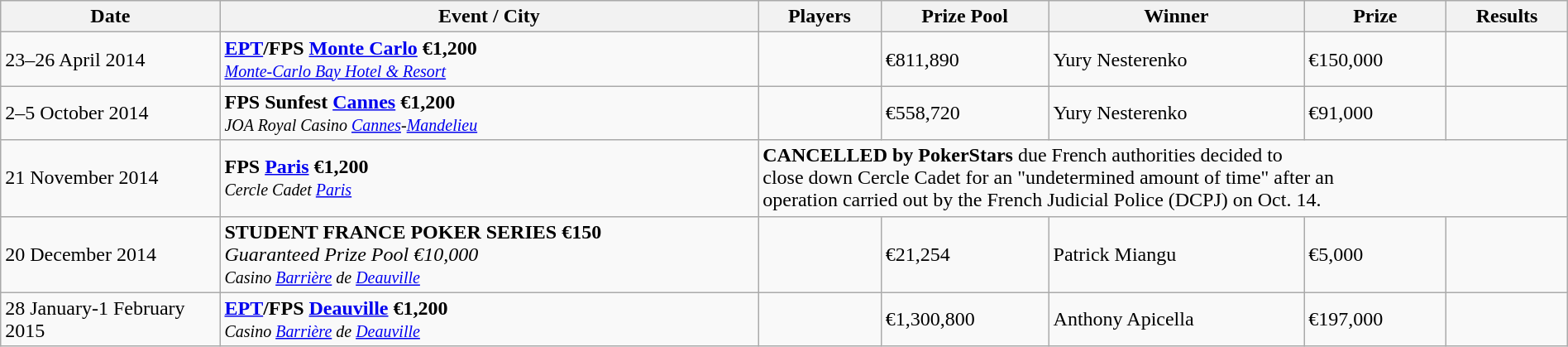<table class="wikitable" width="100%">
<tr>
<th width="14%">Date</th>
<th !width="16%">Event / City</th>
<th !width="11%">Players</th>
<th !width="14%">Prize Pool</th>
<th !width="18%">Winner</th>
<th !width="14%">Prize</th>
<th !width="11%">Results</th>
</tr>
<tr>
<td>23–26 April 2014</td>
<td> <strong><a href='#'>EPT</a>/FPS <a href='#'>Monte Carlo</a> €1,200</strong><br><small><em><a href='#'>Monte-Carlo Bay Hotel & Resort</a></em></small></td>
<td></td>
<td>€811,890</td>
<td> Yury Nesterenko</td>
<td>€150,000</td>
<td></td>
</tr>
<tr>
<td>2–5 October 2014</td>
<td> <strong>FPS Sunfest <a href='#'>Cannes</a> €1,200</strong><br><small><em>JOA Royal Casino <a href='#'>Cannes</a>-<a href='#'>Mandelieu</a></em></small></td>
<td></td>
<td>€558,720</td>
<td> Yury Nesterenko</td>
<td>€91,000</td>
<td></td>
</tr>
<tr>
<td>21 November 2014</td>
<td> <strong>FPS <a href='#'>Paris</a> €1,200</strong><br><small><em>Cercle Cadet <a href='#'>Paris</a></em></small></td>
<td colspan=5><strong>CANCELLED by PokerStars</strong> due French authorities decided to<br>close down Cercle Cadet for an "undetermined amount of time" after an<br>operation carried out by the French Judicial Police (DCPJ) on Oct. 14.</td>
</tr>
<tr>
<td>20 December 2014</td>
<td> <strong>STUDENT FRANCE POKER SERIES €150</strong><br><em>Guaranteed Prize Pool €10,000</em><br><small><em>Casino <a href='#'>Barrière</a> de <a href='#'>Deauville</a></em></small></td>
<td></td>
<td>€21,254</td>
<td> Patrick Miangu</td>
<td>€5,000</td>
<td></td>
</tr>
<tr>
<td>28 January-1 February 2015</td>
<td> <strong><a href='#'>EPT</a>/FPS <a href='#'>Deauville</a> €1,200</strong><br><small><em>Casino <a href='#'>Barrière</a> de <a href='#'>Deauville</a></em></small></td>
<td></td>
<td>€1,300,800</td>
<td> Anthony Apicella</td>
<td>€197,000</td>
<td></td>
</tr>
</table>
